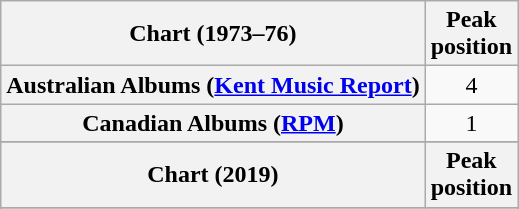<table class="wikitable sortable plainrowheaders" style="text-align:center">
<tr>
<th scope="col">Chart (1973–76)</th>
<th scope="col">Peak<br>position</th>
</tr>
<tr>
<th scope="row">Australian Albums (<a href='#'>Kent Music Report</a>)</th>
<td>4</td>
</tr>
<tr>
<th scope="row">Canadian Albums (<a href='#'>RPM</a>)</th>
<td>1</td>
</tr>
<tr>
</tr>
<tr>
</tr>
<tr>
</tr>
<tr>
<th scope="col">Chart (2019)</th>
<th scope="col">Peak<br>position</th>
</tr>
<tr>
</tr>
<tr>
</tr>
</table>
